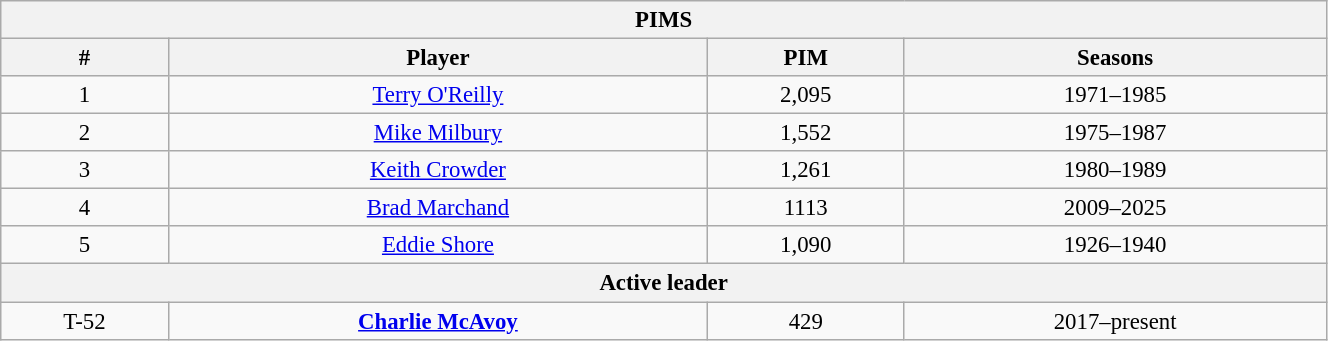<table class="wikitable" style="text-align: center; font-size: 95%" width="70%">
<tr>
<th colspan="4">PIMS</th>
</tr>
<tr>
<th>#</th>
<th>Player</th>
<th>PIM</th>
<th>Seasons</th>
</tr>
<tr>
<td>1</td>
<td><a href='#'>Terry O'Reilly</a></td>
<td>2,095</td>
<td>1971–1985</td>
</tr>
<tr>
<td>2</td>
<td><a href='#'>Mike Milbury</a></td>
<td>1,552</td>
<td>1975–1987</td>
</tr>
<tr>
<td>3</td>
<td><a href='#'>Keith Crowder</a></td>
<td>1,261</td>
<td>1980–1989</td>
</tr>
<tr>
<td>4</td>
<td><a href='#'>Brad Marchand</a></td>
<td>1113</td>
<td>2009–2025</td>
</tr>
<tr>
<td>5</td>
<td><a href='#'>Eddie Shore</a></td>
<td>1,090</td>
<td>1926–1940</td>
</tr>
<tr>
<th colspan="4">Active leader</th>
</tr>
<tr>
<td>T-52</td>
<td><strong><a href='#'>Charlie McAvoy</a></strong></td>
<td>429</td>
<td>2017–present</td>
</tr>
</table>
